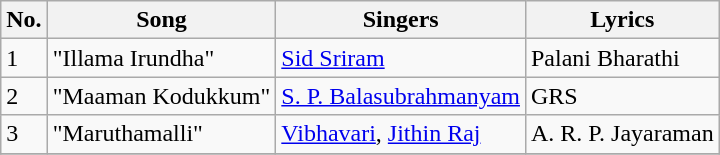<table class="wikitable">
<tr>
<th>No.</th>
<th>Song</th>
<th>Singers</th>
<th>Lyrics</th>
</tr>
<tr>
<td>1</td>
<td>"Illama Irundha"</td>
<td><a href='#'>Sid Sriram</a></td>
<td>Palani Bharathi</td>
</tr>
<tr>
<td>2</td>
<td>"Maaman Kodukkum"</td>
<td><a href='#'>S. P. Balasubrahmanyam</a></td>
<td>GRS</td>
</tr>
<tr>
<td>3</td>
<td>"Maruthamalli"</td>
<td><a href='#'>Vibhavari</a>, <a href='#'>Jithin Raj</a></td>
<td>A. R. P. Jayaraman</td>
</tr>
<tr>
</tr>
</table>
